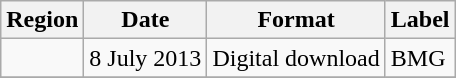<table class=wikitable>
<tr>
<th>Region</th>
<th>Date</th>
<th>Format</th>
<th>Label</th>
</tr>
<tr>
<td></td>
<td>8 July 2013</td>
<td>Digital download</td>
<td>BMG</td>
</tr>
<tr>
</tr>
</table>
